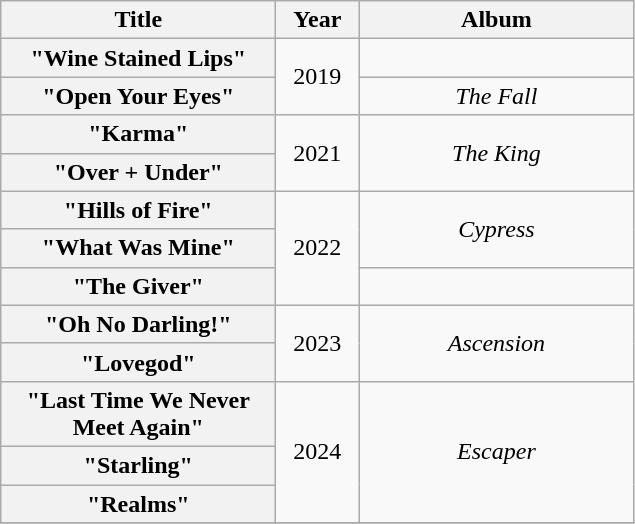<table class="wikitable plainrowheaders" style="text-align:center;" border="1">
<tr>
<th scope="col" style="width:11em;">Title</th>
<th scope="col" style="width:3em;">Year</th>
<th scope="col" style="width:11em;">Album</th>
</tr>
<tr>
<th scope="row">"Wine Stained Lips"</th>
<td rowspan="2">2019</td>
<td></td>
</tr>
<tr>
<th scope="row">"Open Your Eyes"</th>
<td><em>The Fall</em></td>
</tr>
<tr>
<th scope="row">"Karma"</th>
<td rowspan="2">2021</td>
<td rowspan="2"><em>The King</em></td>
</tr>
<tr>
<th scope="row">"Over + Under"</th>
</tr>
<tr>
<th scope="row">"Hills of Fire"</th>
<td rowspan="3">2022</td>
<td rowspan="2"><em>Cypress</em></td>
</tr>
<tr>
<th scope="row">"What Was Mine"</th>
</tr>
<tr>
<th scope="row">"The Giver"</th>
<td></td>
</tr>
<tr>
<th scope="row">"Oh No Darling!"</th>
<td rowspan="2">2023</td>
<td rowspan="2"><em>Ascension</em></td>
</tr>
<tr>
<th scope="row">"Lovegod"</th>
</tr>
<tr>
<th scope="row">"Last Time We Never Meet Again"</th>
<td rowspan="3">2024</td>
<td rowspan="3"><em>Escaper</em></td>
</tr>
<tr>
<th scope="row">"Starling"</th>
</tr>
<tr>
<th scope="row">"Realms"</th>
</tr>
<tr>
</tr>
</table>
